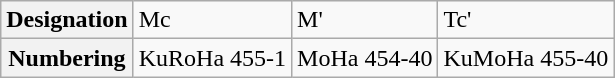<table class="wikitable">
<tr>
<th>Designation</th>
<td>Mc</td>
<td>M'</td>
<td>Tc'</td>
</tr>
<tr>
<th>Numbering</th>
<td>KuRoHa 455-1</td>
<td>MoHa 454-40</td>
<td>KuMoHa 455-40</td>
</tr>
</table>
